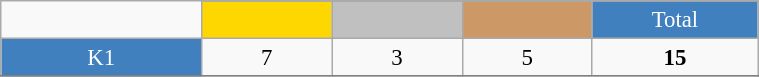<table class="wikitable"  style="font-size:95%; text-align:center; border:gray solid 1px; width:40%;">
<tr>
<td rowspan="2" style="width:3%;"></td>
</tr>
<tr>
<td style="width:2%;" bgcolor=gold></td>
<td style="width:2%;" bgcolor=silver></td>
<td style="width:2%;" bgcolor=cc9966></td>
<td style="width:2%; background-color:#4180be; color:white;">Total</td>
</tr>
<tr>
<td style="background-color:#4180be; color:white;">K1</td>
<td>7</td>
<td>3</td>
<td>5</td>
<td><strong>15</strong></td>
</tr>
<tr>
</tr>
</table>
